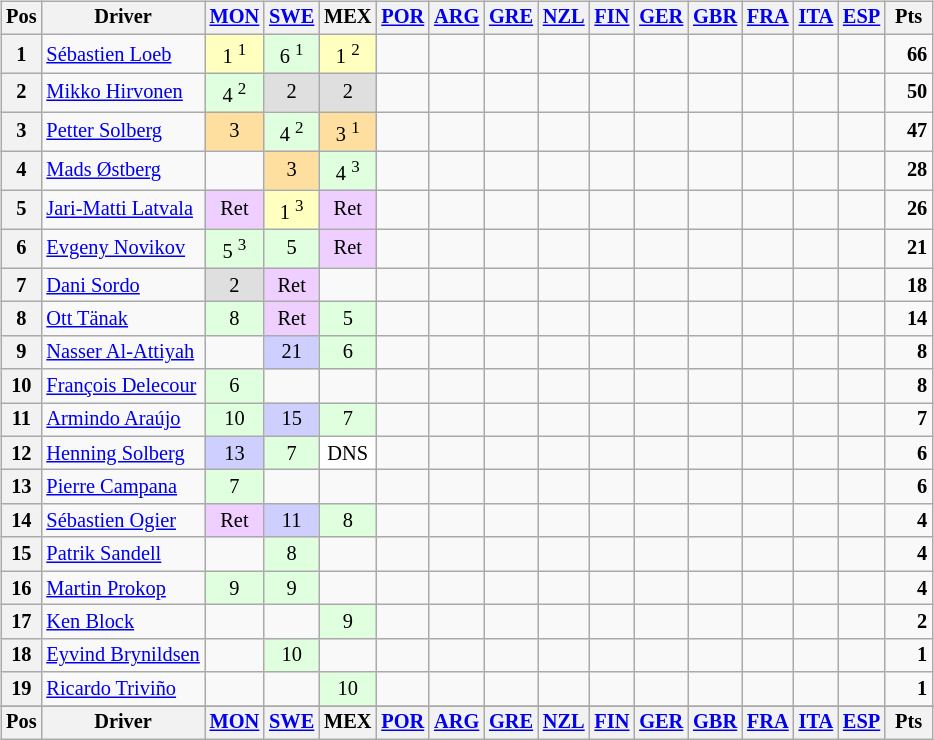<table>
<tr>
<td><br><table class="wikitable" style="font-size: 85%; text-align: center;">
<tr valign="top">
<th valign="middle">Pos</th>
<th valign="middle">Driver</th>
<th><a href='#'>MON</a><br></th>
<th><a href='#'>SWE</a><br></th>
<th>MEX<br></th>
<th><a href='#'>POR</a><br></th>
<th><a href='#'>ARG</a><br></th>
<th><a href='#'>GRE</a><br></th>
<th><a href='#'>NZL</a><br></th>
<th><a href='#'>FIN</a><br></th>
<th><a href='#'>GER</a><br></th>
<th><a href='#'>GBR</a><br></th>
<th><a href='#'>FRA</a><br></th>
<th><a href='#'>ITA</a><br></th>
<th><a href='#'>ESP</a><br></th>
<th valign="middle"> Pts </th>
</tr>
<tr>
<th>1</th>
<td align=left> <a href='#'>Sébastien Loeb</a></td>
<td style="background:#ffffbf;">1 <sup>1</sup></td>
<td style="background:#dfffdf;">6 <sup>1</sup></td>
<td style="background:#ffffbf;">1 <sup>2</sup></td>
<td></td>
<td></td>
<td></td>
<td></td>
<td></td>
<td></td>
<td></td>
<td></td>
<td></td>
<td></td>
<td align=right><strong>66</strong></td>
</tr>
<tr>
<th>2</th>
<td align=left> <a href='#'>Mikko Hirvonen</a></td>
<td style="background:#dfffdf;">4 <sup>2</sup></td>
<td style="background:#dfdfdf;">2</td>
<td style="background:#dfdfdf;">2</td>
<td></td>
<td></td>
<td></td>
<td></td>
<td></td>
<td></td>
<td></td>
<td></td>
<td></td>
<td></td>
<td align=right><strong>50</strong></td>
</tr>
<tr>
<th>3</th>
<td align=left> <a href='#'>Petter Solberg</a></td>
<td style="background:#ffdf9f;">3</td>
<td style="background:#dfffdf;">4 <sup>2</sup></td>
<td style="background:#ffdf9f;">3 <sup>1</sup></td>
<td></td>
<td></td>
<td></td>
<td></td>
<td></td>
<td></td>
<td></td>
<td></td>
<td></td>
<td></td>
<td align=right><strong>47</strong></td>
</tr>
<tr>
<th>4</th>
<td align=left> <a href='#'>Mads Østberg</a></td>
<td></td>
<td style="background:#ffdf9f;">3</td>
<td style="background:#dfffdf;">4 <sup>3</sup></td>
<td></td>
<td></td>
<td></td>
<td></td>
<td></td>
<td></td>
<td></td>
<td></td>
<td></td>
<td></td>
<td align=right><strong>28</strong></td>
</tr>
<tr>
<th>5</th>
<td align=left> <a href='#'>Jari-Matti Latvala</a></td>
<td style="background:#efcfff;">Ret</td>
<td style="background:#ffffbf;">1 <sup>3</sup></td>
<td style="background:#efcfff;">Ret</td>
<td></td>
<td></td>
<td></td>
<td></td>
<td></td>
<td></td>
<td></td>
<td></td>
<td></td>
<td></td>
<td align=right><strong>26</strong></td>
</tr>
<tr>
<th>6</th>
<td align=left> <a href='#'>Evgeny Novikov</a></td>
<td style="background:#dfffdf;">5 <sup>3</sup></td>
<td style="background:#dfffdf;">5</td>
<td style="background:#efcfff;">Ret</td>
<td></td>
<td></td>
<td></td>
<td></td>
<td></td>
<td></td>
<td></td>
<td></td>
<td></td>
<td></td>
<td align=right><strong>21</strong></td>
</tr>
<tr>
<th>7</th>
<td align=left> <a href='#'>Dani Sordo</a></td>
<td style="background:#dfdfdf;">2</td>
<td style="background:#efcfff;">Ret</td>
<td></td>
<td></td>
<td></td>
<td></td>
<td></td>
<td></td>
<td></td>
<td></td>
<td></td>
<td></td>
<td></td>
<td align=right><strong>18</strong></td>
</tr>
<tr>
<th>8</th>
<td align=left> <a href='#'>Ott Tänak</a></td>
<td style="background:#dfffdf;">8</td>
<td style="background:#efcfff;">Ret</td>
<td style="background:#dfffdf;">5</td>
<td></td>
<td></td>
<td></td>
<td></td>
<td></td>
<td></td>
<td></td>
<td></td>
<td></td>
<td></td>
<td align=right><strong>14</strong></td>
</tr>
<tr>
<th>9</th>
<td align=left> <a href='#'>Nasser Al-Attiyah</a></td>
<td></td>
<td style="background:#cfcfff;">21</td>
<td style="background:#dfffdf;">6</td>
<td></td>
<td></td>
<td></td>
<td></td>
<td></td>
<td></td>
<td></td>
<td></td>
<td></td>
<td></td>
<td align=right><strong>8</strong></td>
</tr>
<tr>
<th>10</th>
<td align=left> <a href='#'>François Delecour</a></td>
<td style="background:#dfffdf;">6</td>
<td></td>
<td></td>
<td></td>
<td></td>
<td></td>
<td></td>
<td></td>
<td></td>
<td></td>
<td></td>
<td></td>
<td></td>
<td align=right><strong>8</strong></td>
</tr>
<tr>
<th>11</th>
<td align=left> <a href='#'>Armindo Araújo</a></td>
<td style="background:#dfffdf;">10</td>
<td style="background:#cfcfff;">15</td>
<td style="background:#dfffdf;">7</td>
<td></td>
<td></td>
<td></td>
<td></td>
<td></td>
<td></td>
<td></td>
<td></td>
<td></td>
<td></td>
<td align=right><strong>7</strong></td>
</tr>
<tr>
<th>12</th>
<td align=left> <a href='#'>Henning Solberg</a></td>
<td style="background:#cfcfff;">13</td>
<td style="background:#dfffdf;">7</td>
<td style="background:#ffffff;">DNS</td>
<td></td>
<td></td>
<td></td>
<td></td>
<td></td>
<td></td>
<td></td>
<td></td>
<td></td>
<td></td>
<td align=right><strong>6</strong></td>
</tr>
<tr>
<th>13</th>
<td align=left> <a href='#'>Pierre Campana</a></td>
<td style="background:#dfffdf;">7</td>
<td></td>
<td></td>
<td></td>
<td></td>
<td></td>
<td></td>
<td></td>
<td></td>
<td></td>
<td></td>
<td></td>
<td></td>
<td align=right><strong>6</strong></td>
</tr>
<tr>
<th>14</th>
<td align=left> <a href='#'>Sébastien Ogier</a></td>
<td style="background:#efcfff;">Ret</td>
<td style="background:#cfcfff;">11</td>
<td style="background:#dfffdf;">8</td>
<td></td>
<td></td>
<td></td>
<td></td>
<td></td>
<td></td>
<td></td>
<td></td>
<td></td>
<td></td>
<td align=right><strong>4</strong></td>
</tr>
<tr>
<th>15</th>
<td align=left> <a href='#'>Patrik Sandell</a></td>
<td></td>
<td style="background:#dfffdf;">8</td>
<td></td>
<td></td>
<td></td>
<td></td>
<td></td>
<td></td>
<td></td>
<td></td>
<td></td>
<td></td>
<td></td>
<td align=right><strong>4</strong></td>
</tr>
<tr>
<th>16</th>
<td align=left> <a href='#'>Martin Prokop</a></td>
<td style="background:#dfffdf;">9</td>
<td style="background:#dfffdf;">9</td>
<td></td>
<td></td>
<td></td>
<td></td>
<td></td>
<td></td>
<td></td>
<td></td>
<td></td>
<td></td>
<td></td>
<td align=right><strong>4</strong></td>
</tr>
<tr>
<th>17</th>
<td align=left> <a href='#'>Ken Block</a></td>
<td></td>
<td></td>
<td style="background:#dfffdf;">9</td>
<td></td>
<td></td>
<td></td>
<td></td>
<td></td>
<td></td>
<td></td>
<td></td>
<td></td>
<td></td>
<td align=right><strong>2</strong></td>
</tr>
<tr>
<th>18</th>
<td align=left> <a href='#'>Eyvind Brynildsen</a></td>
<td></td>
<td style="background:#dfffdf;">10</td>
<td></td>
<td></td>
<td></td>
<td></td>
<td></td>
<td></td>
<td></td>
<td></td>
<td></td>
<td></td>
<td></td>
<td align=right><strong>1</strong></td>
</tr>
<tr>
<th>19</th>
<td align=left> <a href='#'>Ricardo Triviño</a></td>
<td></td>
<td></td>
<td style="background:#dfffdf;">10</td>
<td></td>
<td></td>
<td></td>
<td></td>
<td></td>
<td></td>
<td></td>
<td></td>
<td></td>
<td></td>
<td align=right><strong>1</strong></td>
</tr>
<tr>
</tr>
<tr valign="top">
<th valign="middle">Pos</th>
<th valign="middle">Driver</th>
<th><a href='#'>MON</a><br></th>
<th><a href='#'>SWE</a><br></th>
<th>MEX<br></th>
<th><a href='#'>POR</a><br></th>
<th><a href='#'>ARG</a><br></th>
<th><a href='#'>GRE</a><br></th>
<th><a href='#'>NZL</a><br></th>
<th><a href='#'>FIN</a><br></th>
<th><a href='#'>GER</a><br></th>
<th><a href='#'>GBR</a><br></th>
<th><a href='#'>FRA</a><br></th>
<th><a href='#'>ITA</a><br></th>
<th><a href='#'>ESP</a><br></th>
<th valign="middle">Pts</th>
</tr>
</table>
</td>
<td valign="top"><br></td>
</tr>
</table>
